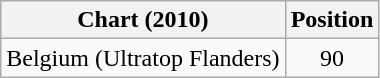<table class="wikitable">
<tr>
<th>Chart (2010)</th>
<th>Position</th>
</tr>
<tr>
<td>Belgium (Ultratop Flanders)</td>
<td align="center">90</td>
</tr>
</table>
